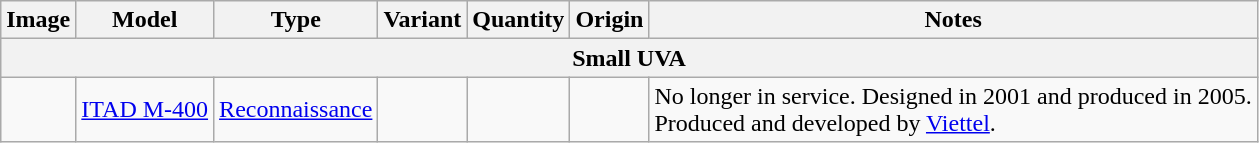<table class="wikitable">
<tr>
<th>Image</th>
<th>Model</th>
<th>Type</th>
<th>Variant</th>
<th>Quantity</th>
<th>Origin</th>
<th>Notes</th>
</tr>
<tr>
<th colspan="7">Small UVA</th>
</tr>
<tr>
<td></td>
<td><a href='#'>ITAD M-400</a></td>
<td><a href='#'>Reconnaissance</a></td>
<td></td>
<td></td>
<td></td>
<td>No longer in service. Designed in 2001 and produced in 2005.<br>Produced and developed by <a href='#'>Viettel</a>.</td>
</tr>
</table>
